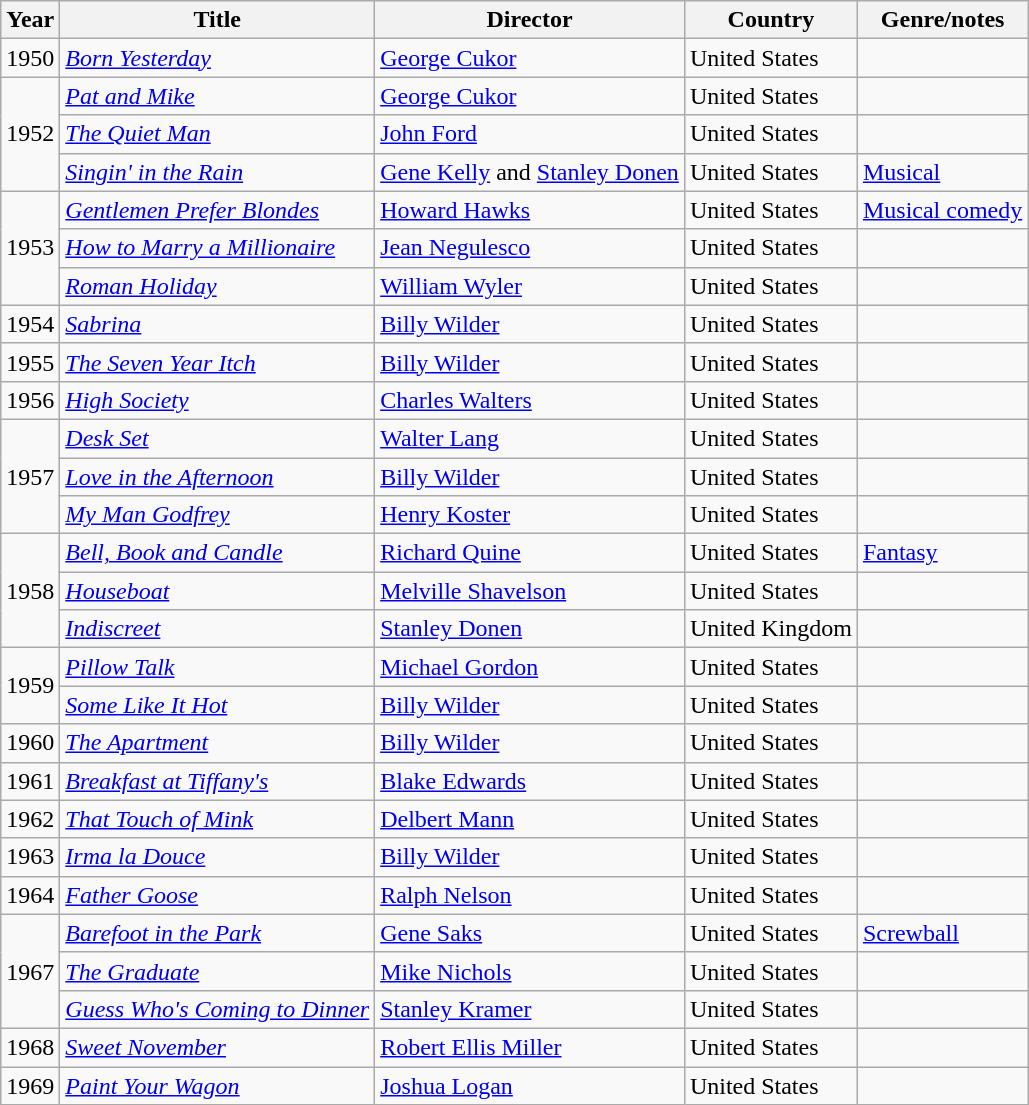<table class="wikitable sortable sticky-header">
<tr>
<th>Year</th>
<th>Title</th>
<th>Director</th>
<th>Country</th>
<th>Genre/notes</th>
</tr>
<tr>
<td>1950</td>
<td><em><a href='#'>Born Yesterday</a></em></td>
<td><a href='#'>George Cukor</a></td>
<td>United States</td>
<td></td>
</tr>
<tr>
<td rowspan="3">1952</td>
<td><em><a href='#'>Pat and Mike</a></em></td>
<td><a href='#'>George Cukor</a></td>
<td>United States</td>
<td></td>
</tr>
<tr>
<td><em><a href='#'>The Quiet Man</a></em></td>
<td><a href='#'>John Ford</a></td>
<td>United States</td>
<td></td>
</tr>
<tr>
<td><em><a href='#'>Singin' in the Rain</a></em></td>
<td><a href='#'>Gene Kelly</a> and <a href='#'>Stanley Donen</a></td>
<td>United States</td>
<td><a href='#'>Musical</a></td>
</tr>
<tr>
<td rowspan="3">1953</td>
<td><em><a href='#'>Gentlemen Prefer Blondes</a></em></td>
<td><a href='#'>Howard Hawks</a></td>
<td>United States</td>
<td><a href='#'>Musical comedy</a></td>
</tr>
<tr>
<td><em><a href='#'>How to Marry a Millionaire</a></em></td>
<td><a href='#'>Jean Negulesco</a></td>
<td>United States</td>
<td></td>
</tr>
<tr>
<td><em><a href='#'>Roman Holiday</a></em></td>
<td><a href='#'>William Wyler</a></td>
<td>United States</td>
<td></td>
</tr>
<tr>
<td>1954</td>
<td><em><a href='#'>Sabrina</a></em></td>
<td><a href='#'>Billy Wilder</a></td>
<td>United States</td>
<td></td>
</tr>
<tr>
<td>1955</td>
<td><em><a href='#'>The Seven Year Itch</a></em></td>
<td><a href='#'>Billy Wilder</a></td>
<td>United States</td>
<td></td>
</tr>
<tr>
<td>1956</td>
<td><em><a href='#'>High Society</a></em></td>
<td><a href='#'>Charles Walters</a></td>
<td>United States</td>
<td></td>
</tr>
<tr>
<td rowspan="3">1957</td>
<td><em><a href='#'>Desk Set</a></em></td>
<td><a href='#'>Walter Lang</a></td>
<td>United States</td>
<td></td>
</tr>
<tr>
<td><em><a href='#'>Love in the Afternoon</a></em></td>
<td><a href='#'>Billy Wilder</a></td>
<td>United States</td>
<td></td>
</tr>
<tr>
<td><em><a href='#'>My Man Godfrey</a></em></td>
<td><a href='#'>Henry Koster</a></td>
<td>United States</td>
<td></td>
</tr>
<tr>
<td rowspan="3">1958</td>
<td><em><a href='#'>Bell, Book and Candle</a></em></td>
<td><a href='#'>Richard Quine</a></td>
<td>United States</td>
<td><a href='#'>Fantasy</a></td>
</tr>
<tr>
<td><em><a href='#'>Houseboat</a></em></td>
<td><a href='#'>Melville Shavelson</a></td>
<td>United States</td>
<td></td>
</tr>
<tr>
<td><em><a href='#'>Indiscreet</a></em></td>
<td><a href='#'>Stanley Donen</a></td>
<td>United Kingdom</td>
<td></td>
</tr>
<tr>
<td rowspan="2">1959</td>
<td><em><a href='#'>Pillow Talk</a></em></td>
<td><a href='#'>Michael Gordon</a></td>
<td>United States</td>
<td></td>
</tr>
<tr>
<td><em><a href='#'>Some Like It Hot</a></em></td>
<td><a href='#'>Billy Wilder</a></td>
<td>United States</td>
<td></td>
</tr>
<tr>
<td>1960</td>
<td><em><a href='#'>The Apartment</a></em></td>
<td><a href='#'>Billy Wilder</a></td>
<td>United States</td>
<td></td>
</tr>
<tr>
<td>1961</td>
<td><em><a href='#'>Breakfast at Tiffany's</a></em></td>
<td><a href='#'>Blake Edwards</a></td>
<td>United States</td>
<td></td>
</tr>
<tr>
<td>1962</td>
<td><em><a href='#'>That Touch of Mink</a></em></td>
<td><a href='#'>Delbert Mann</a></td>
<td>United States</td>
<td></td>
</tr>
<tr>
<td>1963</td>
<td><em><a href='#'>Irma la Douce</a></em></td>
<td><a href='#'>Billy Wilder</a></td>
<td>United States</td>
<td></td>
</tr>
<tr>
<td>1964</td>
<td><em><a href='#'>Father Goose</a></em></td>
<td><a href='#'>Ralph Nelson</a></td>
<td>United States</td>
<td></td>
</tr>
<tr>
<td rowspan=3>1967</td>
<td><em><a href='#'>Barefoot in the Park</a></em></td>
<td><a href='#'>Gene Saks</a></td>
<td>United States</td>
<td><a href='#'>Screwball</a></td>
</tr>
<tr>
<td><em><a href='#'>The Graduate</a></em></td>
<td><a href='#'>Mike Nichols</a></td>
<td>United States</td>
<td></td>
</tr>
<tr>
<td><em><a href='#'>Guess Who's Coming to Dinner</a></em></td>
<td><a href='#'>Stanley Kramer</a></td>
<td>United States</td>
<td></td>
</tr>
<tr>
<td>1968</td>
<td><em><a href='#'>Sweet November</a></em></td>
<td><a href='#'>Robert Ellis Miller</a></td>
<td>United States</td>
<td></td>
</tr>
<tr>
<td>1969</td>
<td><em><a href='#'>Paint Your Wagon</a></em></td>
<td><a href='#'>Joshua Logan</a></td>
<td>United States</td>
<td></td>
</tr>
</table>
